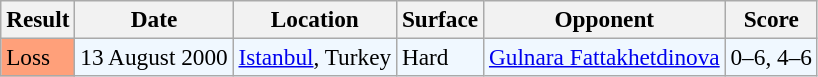<table class="sortable wikitable" style="font-size:97%;">
<tr>
<th>Result</th>
<th>Date</th>
<th>Location</th>
<th>Surface</th>
<th>Opponent</th>
<th>Score</th>
</tr>
<tr bgcolor="#f0f8ff">
<td style="background:#ffa07a;">Loss</td>
<td>13 August 2000</td>
<td><a href='#'>Istanbul</a>, Turkey</td>
<td>Hard</td>
<td> <a href='#'>Gulnara Fattakhetdinova</a></td>
<td>0–6, 4–6</td>
</tr>
</table>
